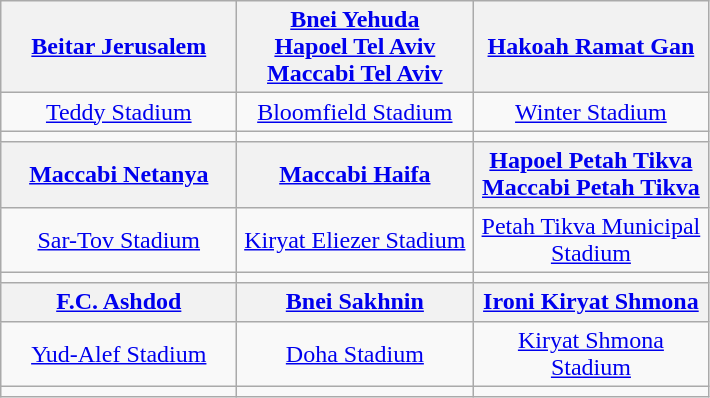<table class="wikitable" style="text-align:center">
<tr>
<th><a href='#'>Beitar Jerusalem</a></th>
<th><a href='#'>Bnei Yehuda</a><br> <a href='#'>Hapoel Tel Aviv</a><br> <a href='#'>Maccabi Tel Aviv</a></th>
<th><a href='#'>Hakoah Ramat Gan</a></th>
</tr>
<tr>
<td width=150><a href='#'>Teddy Stadium</a><br></td>
<td width=150><a href='#'>Bloomfield Stadium</a><br></td>
<td width=150><a href='#'>Winter Stadium</a></td>
</tr>
<tr>
<td></td>
<td></td>
<td></td>
</tr>
<tr>
<th><a href='#'>Maccabi Netanya</a></th>
<th><a href='#'>Maccabi Haifa</a></th>
<th><a href='#'>Hapoel Petah Tikva</a><br> <a href='#'>Maccabi Petah Tikva</a></th>
</tr>
<tr>
<td width=150><a href='#'>Sar-Tov Stadium</a><br></td>
<td width=150><a href='#'>Kiryat Eliezer Stadium</a><br></td>
<td width=150><a href='#'>Petah Tikva Municipal Stadium</a></td>
</tr>
<tr>
<td></td>
<td></td>
<td></td>
</tr>
<tr>
<th><a href='#'>F.C. Ashdod</a></th>
<th><a href='#'>Bnei Sakhnin</a></th>
<th><a href='#'>Ironi Kiryat Shmona</a></th>
</tr>
<tr>
<td width=150><a href='#'>Yud-Alef Stadium</a></td>
<td width=150><a href='#'>Doha Stadium</a></td>
<td><a href='#'>Kiryat Shmona Stadium</a></td>
</tr>
<tr>
<td></td>
<td></td>
<td></td>
</tr>
</table>
